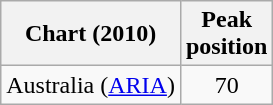<table class="wikitable plainrowheaders" style="text-align:center">
<tr>
<th scope="col">Chart (2010)</th>
<th scope="col">Peak<br>position</th>
</tr>
<tr>
<td>Australia (<a href='#'>ARIA</a>)</td>
<td align="center">70</td>
</tr>
</table>
